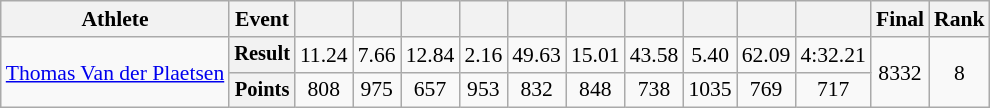<table class="wikitable" style="font-size:90%">
<tr>
<th>Athlete</th>
<th>Event</th>
<th></th>
<th></th>
<th></th>
<th></th>
<th></th>
<th></th>
<th></th>
<th></th>
<th></th>
<th></th>
<th>Final</th>
<th>Rank</th>
</tr>
<tr align=center>
<td rowspan=2 align=left><a href='#'>Thomas Van der Plaetsen</a></td>
<th style="font-size:95%">Result</th>
<td>11.24</td>
<td>7.66</td>
<td>12.84</td>
<td>2.16</td>
<td>49.63</td>
<td>15.01</td>
<td>43.58</td>
<td>5.40</td>
<td>62.09</td>
<td>4:32.21</td>
<td rowspan=2>8332</td>
<td rowspan=2>8</td>
</tr>
<tr align=center>
<th style="font-size:95%">Points</th>
<td>808</td>
<td>975</td>
<td>657</td>
<td>953</td>
<td>832</td>
<td>848</td>
<td>738</td>
<td>1035</td>
<td>769</td>
<td>717</td>
</tr>
</table>
